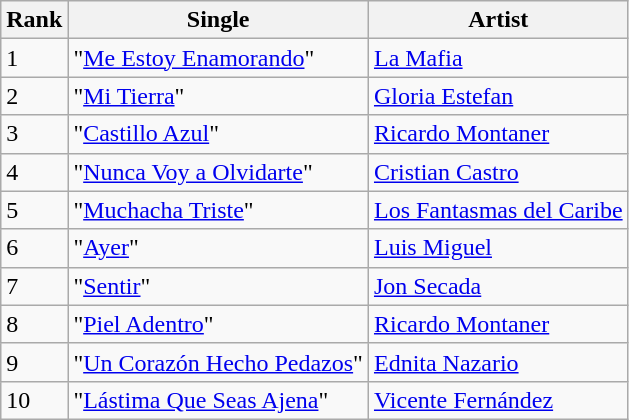<table class="wikitable sortable">
<tr>
<th>Rank</th>
<th>Single</th>
<th>Artist</th>
</tr>
<tr>
<td>1</td>
<td>"<a href='#'>Me Estoy Enamorando</a>"</td>
<td><a href='#'>La Mafia</a></td>
</tr>
<tr>
<td>2</td>
<td>"<a href='#'>Mi Tierra</a>"</td>
<td><a href='#'>Gloria Estefan</a></td>
</tr>
<tr>
<td>3</td>
<td>"<a href='#'>Castillo Azul</a>"</td>
<td><a href='#'>Ricardo Montaner</a></td>
</tr>
<tr>
<td>4</td>
<td>"<a href='#'>Nunca Voy a Olvidarte</a>"</td>
<td><a href='#'>Cristian Castro</a></td>
</tr>
<tr>
<td>5</td>
<td>"<a href='#'>Muchacha Triste</a>"</td>
<td><a href='#'>Los Fantasmas del Caribe</a></td>
</tr>
<tr>
<td>6</td>
<td>"<a href='#'>Ayer</a>"</td>
<td><a href='#'>Luis Miguel</a></td>
</tr>
<tr>
<td>7</td>
<td>"<a href='#'>Sentir</a>"</td>
<td><a href='#'>Jon Secada</a></td>
</tr>
<tr>
<td>8</td>
<td>"<a href='#'>Piel Adentro</a>"</td>
<td><a href='#'>Ricardo Montaner</a></td>
</tr>
<tr>
<td>9</td>
<td>"<a href='#'>Un Corazón Hecho Pedazos</a>"</td>
<td><a href='#'>Ednita Nazario</a></td>
</tr>
<tr>
<td>10</td>
<td>"<a href='#'>Lástima Que Seas Ajena</a>"</td>
<td><a href='#'>Vicente Fernández</a></td>
</tr>
</table>
